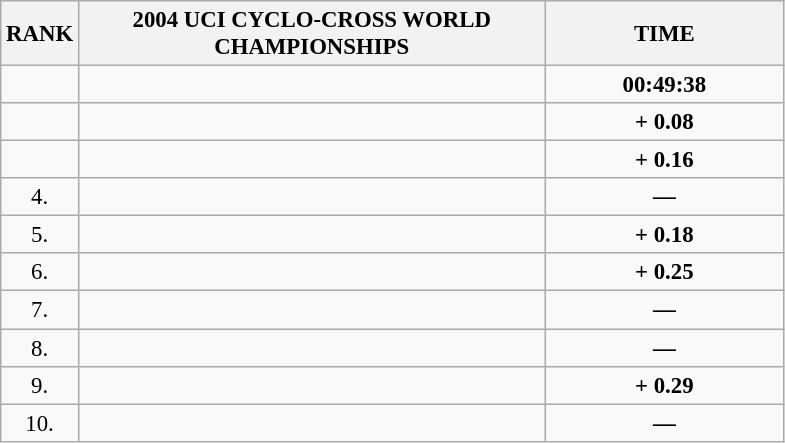<table class="wikitable" style="font-size:95%;">
<tr>
<th>RANK</th>
<th align="left" style="width: 20em">2004 UCI CYCLO-CROSS WORLD CHAMPIONSHIPS</th>
<th align="left" style="width: 10em">TIME</th>
</tr>
<tr>
<td align="center"></td>
<td></td>
<td align="center"><strong>00:49:38</strong></td>
</tr>
<tr>
<td align="center"></td>
<td></td>
<td align="center"><strong>+ 0.08</strong></td>
</tr>
<tr>
<td align="center"></td>
<td></td>
<td align="center"><strong>+ 0.16</strong></td>
</tr>
<tr>
<td align="center">4.</td>
<td></td>
<td align="center"><strong>—</strong></td>
</tr>
<tr>
<td align="center">5.</td>
<td></td>
<td align="center"><strong>+ 0.18</strong></td>
</tr>
<tr>
<td align="center">6.</td>
<td></td>
<td align="center"><strong>+ 0.25</strong></td>
</tr>
<tr>
<td align="center">7.</td>
<td></td>
<td align="center"><strong>—</strong></td>
</tr>
<tr>
<td align="center">8.</td>
<td></td>
<td align="center"><strong>—</strong></td>
</tr>
<tr>
<td align="center">9.</td>
<td></td>
<td align="center"><strong>+ 0.29</strong></td>
</tr>
<tr>
<td align="center">10.</td>
<td></td>
<td align="center"><strong>—</strong></td>
</tr>
</table>
